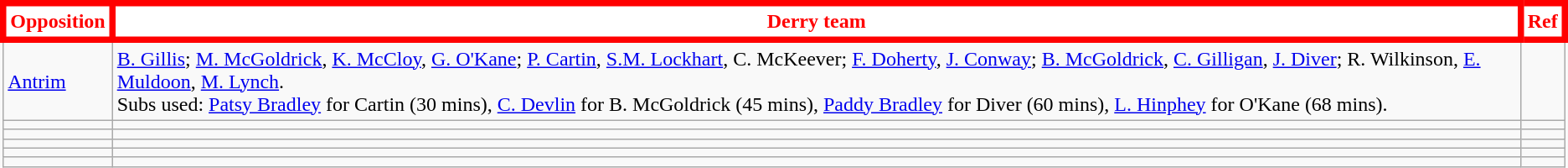<table class="wikitable collapsible collapsed">
<tr>
<th style="background:white; color:red; border:5px solid red">Opposition</th>
<th style="background:white; color:red; border:5px solid red">Derry team</th>
<th style="background:white; color:red; border:5px solid red">Ref</th>
</tr>
<tr>
<td><a href='#'>Antrim</a></td>
<td><a href='#'>B. Gillis</a>; <a href='#'>M. McGoldrick</a>, <a href='#'>K. McCloy</a>, <a href='#'>G. O'Kane</a>; <a href='#'>P. Cartin</a>, <a href='#'>S.M. Lockhart</a>, C. McKeever; <a href='#'>F. Doherty</a>, <a href='#'>J. Conway</a>; <a href='#'>B. McGoldrick</a>, <a href='#'>C. Gilligan</a>, <a href='#'>J. Diver</a>; R. Wilkinson, <a href='#'>E. Muldoon</a>, <a href='#'>M. Lynch</a>.<br>Subs used: <a href='#'>Patsy Bradley</a> for Cartin (30 mins), <a href='#'>C. Devlin</a> for B. McGoldrick (45 mins), <a href='#'>Paddy Bradley</a> for Diver (60 mins), <a href='#'>L. Hinphey</a> for O'Kane (68 mins).</td>
<td></td>
</tr>
<tr>
<td></td>
<td></td>
<td></td>
</tr>
<tr>
<td></td>
<td></td>
<td></td>
</tr>
<tr>
<td></td>
<td></td>
<td></td>
</tr>
<tr>
<td></td>
<td></td>
<td></td>
</tr>
<tr>
<td></td>
<td></td>
<td></td>
</tr>
</table>
